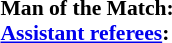<table style="width:100%; font-size:90%;">
<tr>
<td><br><strong>Man of the Match:</strong><br><strong><a href='#'>Assistant referees</a>:</strong></td>
</tr>
</table>
